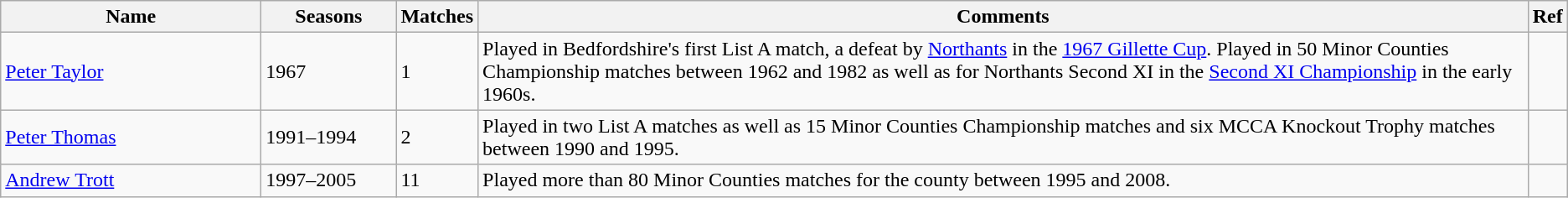<table class="wikitable">
<tr>
<th style="width:200px">Name</th>
<th style="width:100px">Seasons</th>
<th>Matches</th>
<th>Comments</th>
<th>Ref</th>
</tr>
<tr>
<td><a href='#'>Peter Taylor</a></td>
<td>1967</td>
<td>1</td>
<td>Played in Bedfordshire's first List A match, a defeat by <a href='#'>Northants</a> in the <a href='#'>1967 Gillette Cup</a>. Played in 50 Minor Counties Championship matches between 1962 and 1982 as well as for Northants Second XI in the <a href='#'>Second XI Championship</a> in the early 1960s.</td>
<td></td>
</tr>
<tr>
<td><a href='#'>Peter Thomas</a></td>
<td>1991–1994</td>
<td>2</td>
<td>Played in two List A matches as well as 15 Minor Counties Championship matches and six MCCA Knockout Trophy matches between 1990 and 1995.</td>
<td></td>
</tr>
<tr>
<td><a href='#'>Andrew Trott</a></td>
<td>1997–2005</td>
<td>11</td>
<td>Played more than 80 Minor Counties matches for the county between 1995 and 2008.</td>
<td></td>
</tr>
</table>
